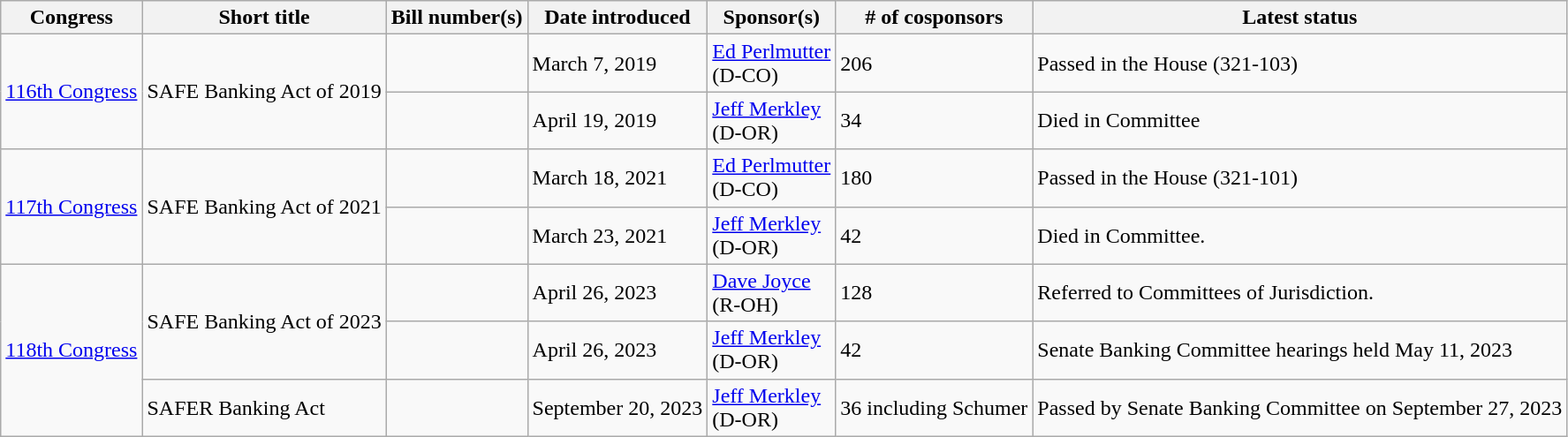<table class="wikitable">
<tr>
<th>Congress</th>
<th>Short title</th>
<th>Bill number(s)</th>
<th>Date introduced</th>
<th>Sponsor(s)</th>
<th># of cosponsors</th>
<th>Latest status</th>
</tr>
<tr>
<td rowspan="2"><a href='#'>116th Congress</a></td>
<td rowspan="2">SAFE Banking Act of 2019</td>
<td></td>
<td>March 7, 2019</td>
<td><a href='#'>Ed Perlmutter</a><br>(D-CO)</td>
<td>206</td>
<td>Passed in the House (321-103)  </td>
</tr>
<tr>
<td></td>
<td>April 19, 2019</td>
<td><a href='#'>Jeff Merkley</a><br>(D-OR)</td>
<td>34</td>
<td>Died in Committee</td>
</tr>
<tr>
<td rowspan="2"><a href='#'>117th Congress</a></td>
<td rowspan="2">SAFE Banking Act of 2021</td>
<td></td>
<td>March 18, 2021</td>
<td><a href='#'>Ed Perlmutter</a><br>(D-CO)</td>
<td>180</td>
<td>Passed in the House (321-101)</td>
</tr>
<tr>
<td></td>
<td>March 23, 2021</td>
<td><a href='#'>Jeff Merkley</a><br>(D-OR)</td>
<td>42</td>
<td>Died in Committee.</td>
</tr>
<tr>
<td rowspan="3"><a href='#'>118th Congress</a></td>
<td rowspan="2">SAFE Banking Act of 2023</td>
<td></td>
<td>April 26, 2023</td>
<td><a href='#'>Dave Joyce</a><br>(R-OH)</td>
<td>128</td>
<td>Referred to Committees of Jurisdiction.</td>
</tr>
<tr>
<td></td>
<td>April 26, 2023</td>
<td><a href='#'>Jeff Merkley</a><br>(D-OR)</td>
<td>42</td>
<td>Senate Banking Committee hearings held May 11, 2023</td>
</tr>
<tr>
<td>SAFER Banking Act</td>
<td></td>
<td>September 20, 2023</td>
<td><a href='#'>Jeff Merkley</a><br>(D-OR)</td>
<td>36 including Schumer</td>
<td>Passed by Senate Banking Committee on September 27, 2023</td>
</tr>
</table>
